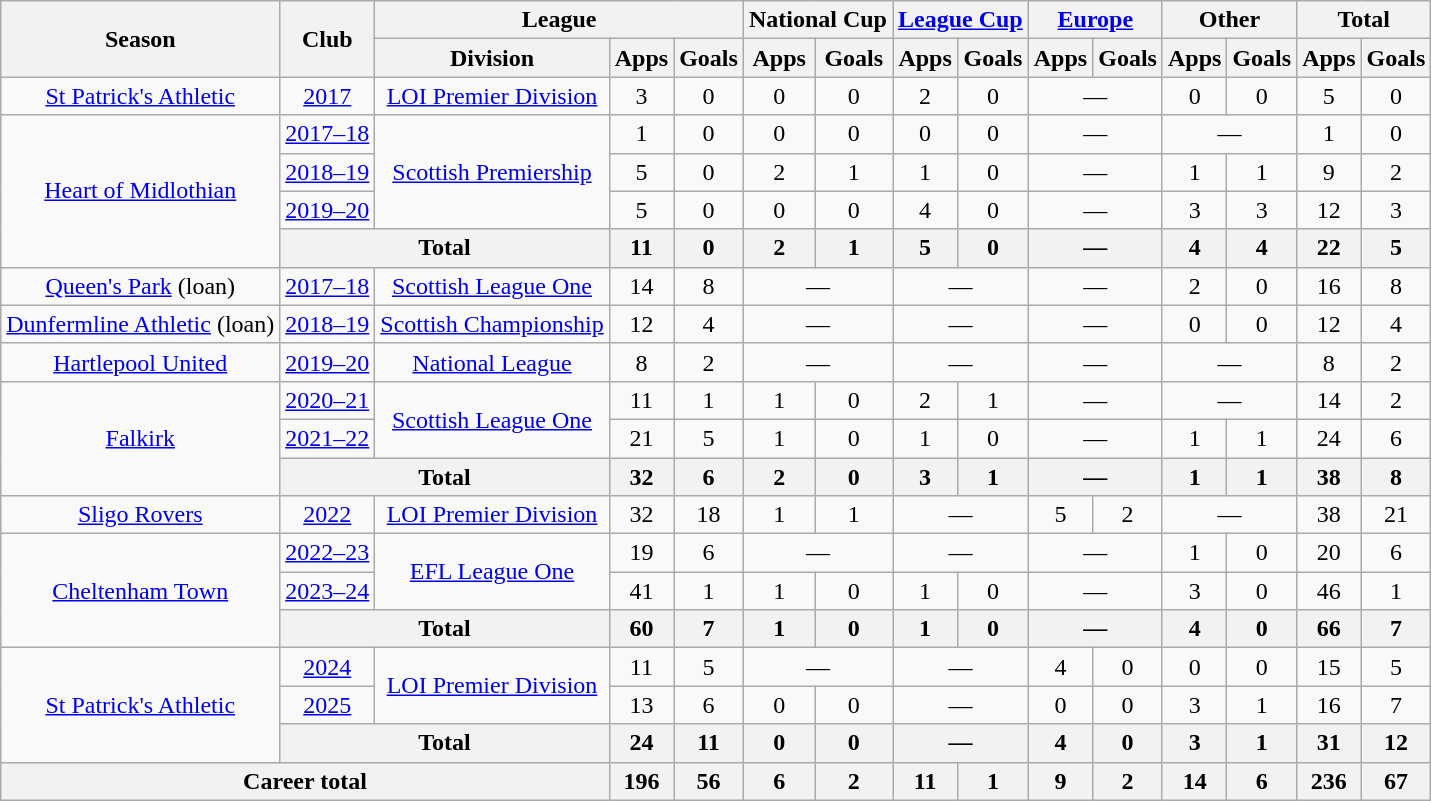<table class="wikitable" style="text-align:center">
<tr>
<th rowspan="2">Season</th>
<th rowspan="2">Club</th>
<th colspan="3">League</th>
<th colspan="2">National Cup</th>
<th colspan="2"><a href='#'>League Cup</a></th>
<th colspan="2"><a href='#'>Europe</a></th>
<th colspan="2">Other</th>
<th colspan="2">Total</th>
</tr>
<tr>
<th>Division</th>
<th>Apps</th>
<th>Goals</th>
<th>Apps</th>
<th>Goals</th>
<th>Apps</th>
<th>Goals</th>
<th>Apps</th>
<th>Goals</th>
<th>Apps</th>
<th>Goals</th>
<th>Apps</th>
<th>Goals</th>
</tr>
<tr>
<td><a href='#'>St Patrick's Athletic</a></td>
<td><a href='#'>2017</a></td>
<td><a href='#'>LOI Premier Division</a></td>
<td>3</td>
<td>0</td>
<td>0</td>
<td>0</td>
<td>2</td>
<td>0</td>
<td colspan=2>—</td>
<td>0</td>
<td>0</td>
<td>5</td>
<td>0</td>
</tr>
<tr>
<td rowspan="4"><a href='#'>Heart of Midlothian</a></td>
<td><a href='#'>2017–18</a></td>
<td rowspan="3"><a href='#'>Scottish Premiership</a></td>
<td>1</td>
<td>0</td>
<td>0</td>
<td>0</td>
<td>0</td>
<td>0</td>
<td colspan=2>—</td>
<td colspan=2>—</td>
<td>1</td>
<td>0</td>
</tr>
<tr>
<td><a href='#'>2018–19</a></td>
<td>5</td>
<td>0</td>
<td>2</td>
<td>1</td>
<td>1</td>
<td>0</td>
<td colspan=2>—</td>
<td>1</td>
<td>1</td>
<td>9</td>
<td>2</td>
</tr>
<tr>
<td><a href='#'>2019–20</a></td>
<td>5</td>
<td>0</td>
<td>0</td>
<td>0</td>
<td>4</td>
<td>0</td>
<td colspan=2>—</td>
<td>3</td>
<td>3</td>
<td>12</td>
<td>3</td>
</tr>
<tr>
<th colspan="2">Total</th>
<th>11</th>
<th>0</th>
<th>2</th>
<th>1</th>
<th>5</th>
<th>0</th>
<th colspan=2>—</th>
<th>4</th>
<th>4</th>
<th>22</th>
<th>5</th>
</tr>
<tr>
<td><a href='#'>Queen's Park</a> (loan)</td>
<td><a href='#'>2017–18</a></td>
<td><a href='#'>Scottish League One</a></td>
<td>14</td>
<td>8</td>
<td colspan=2>—</td>
<td colspan=2>—</td>
<td colspan=2>—</td>
<td>2</td>
<td>0</td>
<td>16</td>
<td>8</td>
</tr>
<tr>
<td><a href='#'>Dunfermline Athletic</a> (loan)</td>
<td><a href='#'>2018–19</a></td>
<td><a href='#'>Scottish Championship</a></td>
<td>12</td>
<td>4</td>
<td colspan=2>—</td>
<td colspan=2>—</td>
<td colspan="2">—</td>
<td>0</td>
<td>0</td>
<td>12</td>
<td>4</td>
</tr>
<tr>
<td><a href='#'>Hartlepool United</a></td>
<td><a href='#'>2019–20</a></td>
<td><a href='#'>National League</a></td>
<td>8</td>
<td>2</td>
<td colspan=2>—</td>
<td colspan=2>—</td>
<td colspan=2>—</td>
<td colspan="2">—</td>
<td>8</td>
<td>2</td>
</tr>
<tr>
<td rowspan="3"><a href='#'>Falkirk</a></td>
<td><a href='#'>2020–21</a></td>
<td rowspan="2"><a href='#'>Scottish League One</a></td>
<td>11</td>
<td>1</td>
<td>1</td>
<td>0</td>
<td>2</td>
<td>1</td>
<td colspan=2>—</td>
<td colspan=2>—</td>
<td>14</td>
<td>2</td>
</tr>
<tr>
<td><a href='#'>2021–22</a></td>
<td>21</td>
<td>5</td>
<td>1</td>
<td>0</td>
<td>1</td>
<td>0</td>
<td colspan=2>—</td>
<td>1</td>
<td>1</td>
<td>24</td>
<td>6</td>
</tr>
<tr>
<th colspan="2">Total</th>
<th>32</th>
<th>6</th>
<th>2</th>
<th>0</th>
<th>3</th>
<th>1</th>
<th colspan=2>—</th>
<th>1</th>
<th>1</th>
<th>38</th>
<th>8</th>
</tr>
<tr>
<td><a href='#'>Sligo Rovers</a></td>
<td><a href='#'>2022</a></td>
<td><a href='#'>LOI Premier Division</a></td>
<td>32</td>
<td>18</td>
<td>1</td>
<td>1</td>
<td colspan=2>—</td>
<td>5</td>
<td>2</td>
<td colspan=2>—</td>
<td>38</td>
<td>21</td>
</tr>
<tr>
<td rowspan="3"><a href='#'>Cheltenham Town</a></td>
<td><a href='#'>2022–23</a></td>
<td rowspan="2"><a href='#'>EFL League One</a></td>
<td>19</td>
<td>6</td>
<td colspan="2">—</td>
<td colspan="2">—</td>
<td colspan=2>—</td>
<td>1</td>
<td>0</td>
<td>20</td>
<td>6</td>
</tr>
<tr>
<td><a href='#'>2023–24</a></td>
<td>41</td>
<td>1</td>
<td>1</td>
<td>0</td>
<td>1</td>
<td>0</td>
<td colspan=2>—</td>
<td>3</td>
<td>0</td>
<td>46</td>
<td>1</td>
</tr>
<tr>
<th colspan="2">Total</th>
<th>60</th>
<th>7</th>
<th>1</th>
<th>0</th>
<th>1</th>
<th>0</th>
<th colspan=2>—</th>
<th>4</th>
<th>0</th>
<th>66</th>
<th>7</th>
</tr>
<tr>
<td rowspan="3"><a href='#'>St Patrick's Athletic</a></td>
<td><a href='#'>2024</a></td>
<td rowspan="2"><a href='#'>LOI Premier Division</a></td>
<td>11</td>
<td>5</td>
<td colspan="2">—</td>
<td colspan="2">—</td>
<td>4</td>
<td>0</td>
<td>0</td>
<td>0</td>
<td>15</td>
<td>5</td>
</tr>
<tr>
<td><a href='#'>2025</a></td>
<td>13</td>
<td>6</td>
<td>0</td>
<td>0</td>
<td colspan="2">—</td>
<td>0</td>
<td>0</td>
<td>3</td>
<td>1</td>
<td>16</td>
<td>7</td>
</tr>
<tr>
<th colspan="2">Total</th>
<th>24</th>
<th>11</th>
<th>0</th>
<th>0</th>
<th colspan="2">—</th>
<th>4</th>
<th>0</th>
<th>3</th>
<th>1</th>
<th>31</th>
<th>12</th>
</tr>
<tr>
<th colspan="3">Career total</th>
<th>196</th>
<th>56</th>
<th>6</th>
<th>2</th>
<th>11</th>
<th>1</th>
<th>9</th>
<th>2</th>
<th>14</th>
<th>6</th>
<th>236</th>
<th>67</th>
</tr>
</table>
